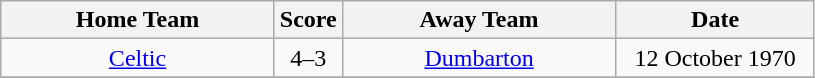<table class="wikitable" style="text-align:center;">
<tr>
<th width=175>Home Team</th>
<th width=20>Score</th>
<th width=175>Away Team</th>
<th width= 125>Date</th>
</tr>
<tr>
<td><a href='#'>Celtic</a></td>
<td>4–3</td>
<td><a href='#'>Dumbarton</a></td>
<td>12 October 1970</td>
</tr>
<tr>
</tr>
</table>
